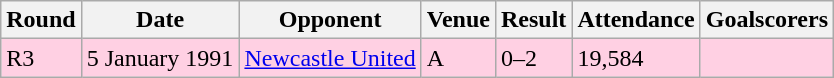<table class="wikitable">
<tr>
<th>Round</th>
<th>Date</th>
<th>Opponent</th>
<th>Venue</th>
<th>Result</th>
<th>Attendance</th>
<th>Goalscorers</th>
</tr>
<tr style="background-color: #ffd0e3;">
<td>R3</td>
<td>5 January 1991</td>
<td><a href='#'>Newcastle United</a></td>
<td>A</td>
<td>0–2</td>
<td>19,584</td>
<td></td>
</tr>
</table>
